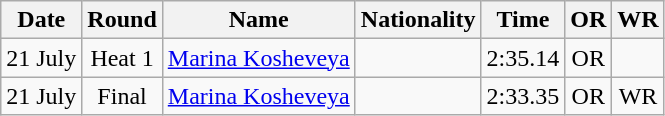<table class="wikitable" style="text-align:center">
<tr>
<th>Date</th>
<th>Round</th>
<th>Name</th>
<th>Nationality</th>
<th>Time</th>
<th>OR</th>
<th>WR</th>
</tr>
<tr>
<td>21 July</td>
<td>Heat 1</td>
<td align="left"><a href='#'>Marina Kosheveya</a></td>
<td align="left"></td>
<td>2:35.14</td>
<td>OR</td>
<td></td>
</tr>
<tr>
<td>21 July</td>
<td>Final</td>
<td align="left"><a href='#'>Marina Kosheveya</a></td>
<td align="left"></td>
<td>2:33.35</td>
<td>OR</td>
<td>WR</td>
</tr>
</table>
